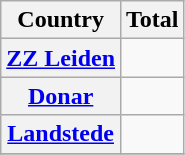<table class="sortable wikitable plainrowheaders">
<tr>
<th scope="col">Country</th>
<th scope="col">Total</th>
</tr>
<tr>
<th scope="row"><a href='#'>ZZ Leiden</a></th>
<td style="text-align:center;"></td>
</tr>
<tr>
<th scope="row"><a href='#'>Donar</a></th>
<td style="text-align:center;"></td>
</tr>
<tr>
<th scope="row"><a href='#'>Landstede</a></th>
<td style="text-align:center;"></td>
</tr>
<tr>
</tr>
</table>
